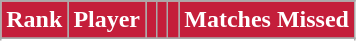<table class="wikitable" style="text-align:center">
<tr>
</tr>
<tr>
<th style="background:#C41E3A; color:white; text-align:center;">Rank</th>
<th style="background:#C41E3A; color:white; text-align:center;">Player</th>
<th style="background:#C41E3A; color:white; text-align:center;"></th>
<th style="background:#C41E3A; color:white; text-align:center;"></th>
<th style="background:#C41E3A; color:white; text-align:center;"></th>
<th style="background:#C41E3A; color:white; text-align:center;">Matches Missed</th>
</tr>
<tr>
</tr>
<tr>
</tr>
</table>
